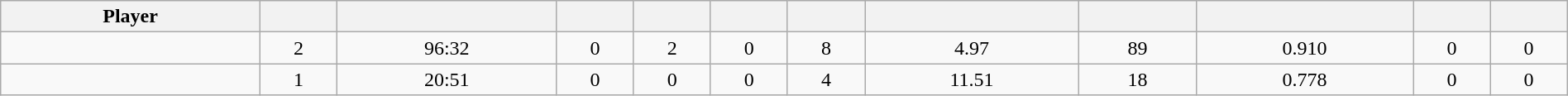<table class="wikitable sortable" style="width:100%; text-align:center;">
<tr>
<th>Player</th>
<th></th>
<th></th>
<th></th>
<th></th>
<th></th>
<th></th>
<th></th>
<th></th>
<th></th>
<th></th>
<th></th>
</tr>
<tr>
<td></td>
<td>2</td>
<td>96:32</td>
<td>0</td>
<td>2</td>
<td>0</td>
<td>8</td>
<td>4.97</td>
<td>89</td>
<td>0.910</td>
<td>0</td>
<td>0</td>
</tr>
<tr>
<td></td>
<td>1</td>
<td>20:51</td>
<td>0</td>
<td>0</td>
<td>0</td>
<td>4</td>
<td>11.51</td>
<td>18</td>
<td>0.778</td>
<td>0</td>
<td>0</td>
</tr>
</table>
